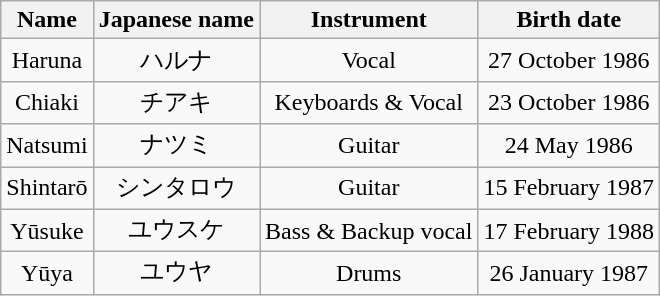<table class="wikitable" style="text-align: center">
<tr>
<th>Name</th>
<th>Japanese name</th>
<th>Instrument</th>
<th>Birth date</th>
</tr>
<tr>
<td>Haruna</td>
<td>ハルナ</td>
<td>Vocal</td>
<td>27 October 1986</td>
</tr>
<tr>
<td>Chiaki</td>
<td>チアキ</td>
<td>Keyboards & Vocal</td>
<td>23 October 1986</td>
</tr>
<tr>
<td>Natsumi</td>
<td>ナツミ</td>
<td>Guitar</td>
<td>24 May 1986</td>
</tr>
<tr>
<td>Shintarō</td>
<td>シンタロウ</td>
<td>Guitar</td>
<td>15 February 1987</td>
</tr>
<tr>
<td>Yūsuke</td>
<td>ユウスケ</td>
<td>Bass & Backup vocal</td>
<td>17 February 1988</td>
</tr>
<tr>
<td>Yūya </td>
<td>ユウヤ</td>
<td>Drums</td>
<td>26 January 1987</td>
</tr>
</table>
